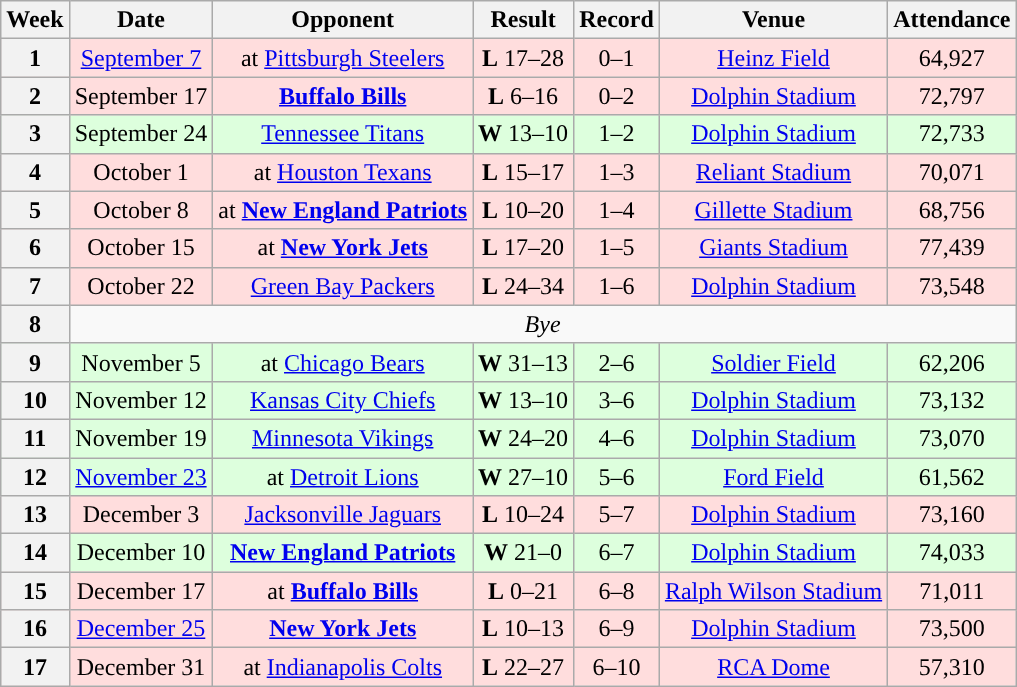<table class="wikitable" style="text-align:center">
<tr>
<th>Week</th>
<th>Date</th>
<th>Opponent</th>
<th>Result</th>
<th>Record</th>
<th>Venue</th>
<th>Attendance</th>
</tr>
<tr style="background:#fdd;">
<th>1</th>
<td><a href='#'>September 7</a></td>
<td>at <a href='#'>Pittsburgh Steelers</a></td>
<td><strong>L</strong> 17–28</td>
<td>0–1</td>
<td><a href='#'>Heinz Field</a></td>
<td>64,927</td>
</tr>
<tr style="background:#fdd;">
<th>2</th>
<td>September 17</td>
<td><strong><a href='#'>Buffalo Bills</a></strong></td>
<td><strong>L</strong> 6–16</td>
<td>0–2</td>
<td><a href='#'>Dolphin Stadium</a></td>
<td>72,797</td>
</tr>
<tr style="background:#dfd;">
<th>3</th>
<td>September 24</td>
<td><a href='#'>Tennessee Titans</a></td>
<td><strong>W</strong> 13–10</td>
<td>1–2</td>
<td><a href='#'>Dolphin Stadium</a></td>
<td>72,733</td>
</tr>
<tr style="background:#fdd;">
<th>4</th>
<td>October 1</td>
<td>at <a href='#'>Houston Texans</a></td>
<td><strong>L</strong> 15–17</td>
<td>1–3</td>
<td><a href='#'>Reliant Stadium</a></td>
<td>70,071</td>
</tr>
<tr style="background:#fdd;">
<th>5</th>
<td>October 8</td>
<td>at <strong><a href='#'>New England Patriots</a></strong></td>
<td><strong>L</strong> 10–20</td>
<td>1–4</td>
<td><a href='#'>Gillette Stadium</a></td>
<td>68,756</td>
</tr>
<tr style="background:#fdd;">
<th>6</th>
<td>October 15</td>
<td>at <strong><a href='#'>New York Jets</a></strong></td>
<td><strong>L</strong> 17–20</td>
<td>1–5</td>
<td><a href='#'>Giants Stadium</a></td>
<td>77,439</td>
</tr>
<tr style="background:#fdd;">
<th>7</th>
<td>October 22</td>
<td><a href='#'>Green Bay Packers</a></td>
<td><strong>L</strong> 24–34</td>
<td>1–6</td>
<td><a href='#'>Dolphin Stadium</a></td>
<td>73,548</td>
</tr>
<tr>
<th>8</th>
<td colspan="6"><em>Bye</em></td>
</tr>
<tr style="background:#dfd;">
<th>9</th>
<td>November 5</td>
<td>at <a href='#'>Chicago Bears</a></td>
<td><strong>W</strong> 31–13</td>
<td>2–6</td>
<td><a href='#'>Soldier Field</a></td>
<td>62,206</td>
</tr>
<tr style="background:#dfd;">
<th>10</th>
<td>November 12</td>
<td><a href='#'>Kansas City Chiefs</a></td>
<td><strong>W</strong> 13–10</td>
<td>3–6</td>
<td><a href='#'>Dolphin Stadium</a></td>
<td>73,132</td>
</tr>
<tr style="background:#dfd;">
<th>11</th>
<td>November 19</td>
<td><a href='#'>Minnesota Vikings</a></td>
<td><strong>W</strong> 24–20</td>
<td>4–6</td>
<td><a href='#'>Dolphin Stadium</a></td>
<td>73,070</td>
</tr>
<tr style="background:#dfd;">
<th>12</th>
<td><a href='#'>November 23</a></td>
<td>at <a href='#'>Detroit Lions</a></td>
<td><strong>W</strong> 27–10</td>
<td>5–6</td>
<td><a href='#'>Ford Field</a></td>
<td>61,562</td>
</tr>
<tr style="background:#fdd;">
<th>13</th>
<td>December 3</td>
<td><a href='#'>Jacksonville Jaguars</a></td>
<td><strong>L</strong> 10–24</td>
<td>5–7</td>
<td><a href='#'>Dolphin Stadium</a></td>
<td>73,160</td>
</tr>
<tr style="background:#dfd;">
<th>14</th>
<td>December 10</td>
<td><strong><a href='#'>New England Patriots</a></strong></td>
<td><strong>W</strong> 21–0</td>
<td>6–7</td>
<td><a href='#'>Dolphin Stadium</a></td>
<td>74,033</td>
</tr>
<tr style="background:#fdd;">
<th>15</th>
<td>December 17</td>
<td>at <strong><a href='#'>Buffalo Bills</a></strong></td>
<td><strong>L</strong> 0–21</td>
<td>6–8</td>
<td><a href='#'>Ralph Wilson Stadium</a></td>
<td>71,011</td>
</tr>
<tr style="background:#fdd;">
<th>16</th>
<td><a href='#'>December 25</a></td>
<td><strong><a href='#'>New York Jets</a></strong></td>
<td><strong>L</strong> 10–13</td>
<td>6–9</td>
<td><a href='#'>Dolphin Stadium</a></td>
<td>73,500</td>
</tr>
<tr style="background:#fdd;">
<th>17</th>
<td>December 31</td>
<td>at <a href='#'>Indianapolis Colts</a></td>
<td><strong>L</strong> 22–27</td>
<td>6–10</td>
<td><a href='#'>RCA Dome</a></td>
<td>57,310</td>
</tr>
</table>
